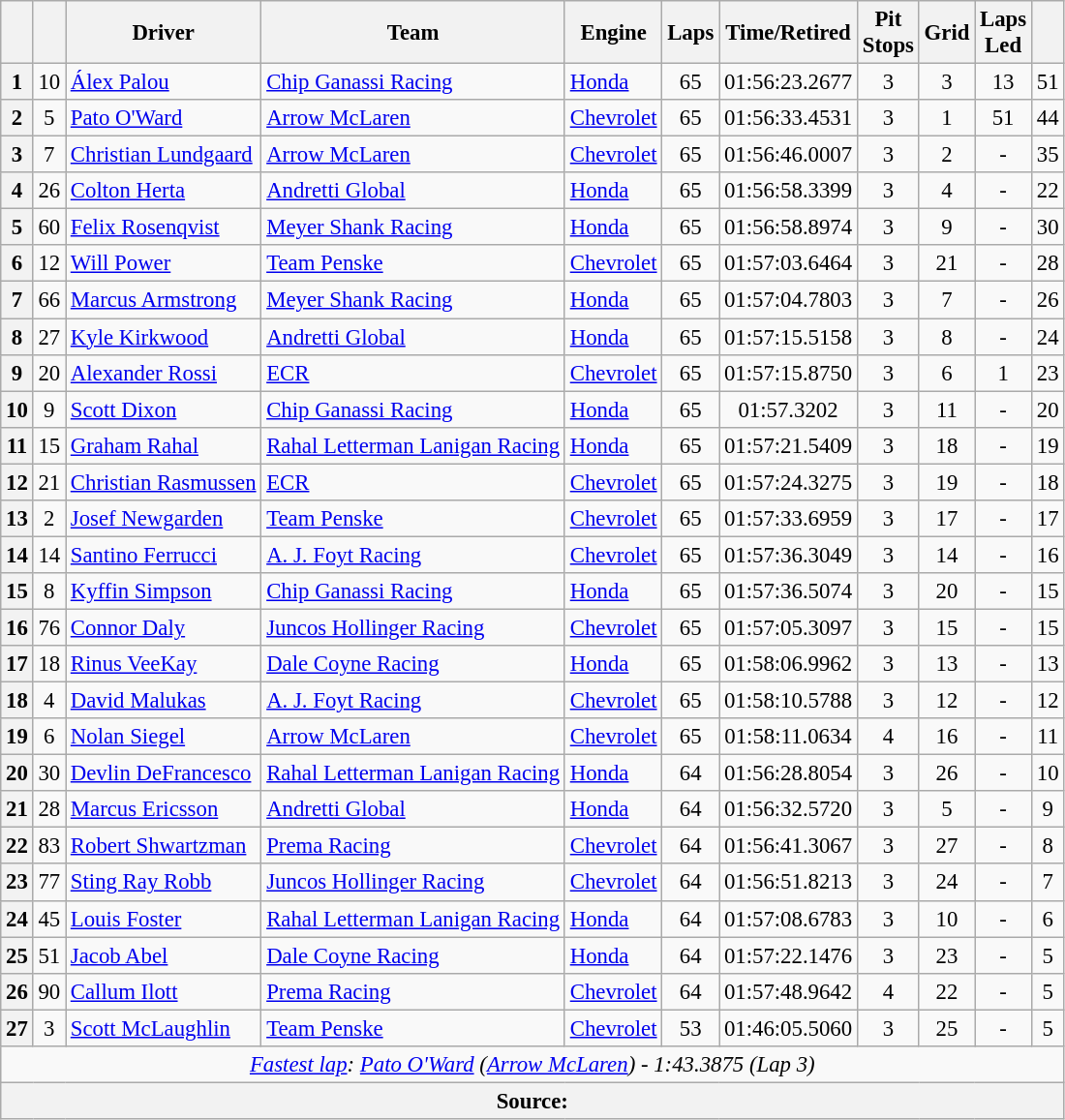<table class="wikitable sortable" style="font-size:95%;">
<tr>
<th scope="col"></th>
<th scope="col"></th>
<th scope="col">Driver</th>
<th scope="col">Team</th>
<th scope="col">Engine</th>
<th class="unsortable" scope="col">Laps</th>
<th class="unsortable" scope="col">Time/Retired</th>
<th scope="col">Pit<br>Stops</th>
<th scope="col">Grid</th>
<th scope="col">Laps<br>Led</th>
<th scope="col"></th>
</tr>
<tr>
<th>1</th>
<td align="center">10</td>
<td> <a href='#'>Álex Palou</a> </td>
<td><a href='#'>Chip Ganassi Racing</a></td>
<td><a href='#'>Honda</a></td>
<td align="center">65</td>
<td align="center">01:56:23.2677</td>
<td align="center">3</td>
<td align="center">3</td>
<td align="center">13</td>
<td align="center">51</td>
</tr>
<tr>
<th>2</th>
<td align="center">5</td>
<td> <a href='#'>Pato O'Ward</a></td>
<td><a href='#'>Arrow McLaren</a></td>
<td><a href='#'>Chevrolet</a></td>
<td align="center">65</td>
<td align="center">01:56:33.4531</td>
<td align="center">3</td>
<td align="center">1</td>
<td align="center">51</td>
<td align="center">44</td>
</tr>
<tr>
<th>3</th>
<td align="center">7</td>
<td> <a href='#'>Christian Lundgaard</a></td>
<td><a href='#'>Arrow McLaren</a></td>
<td><a href='#'>Chevrolet</a></td>
<td align="center">65</td>
<td align="center">01:56:46.0007</td>
<td align="center">3</td>
<td align="center">2</td>
<td align="center">-</td>
<td align="center">35</td>
</tr>
<tr>
<th>4</th>
<td align="center">26</td>
<td> <a href='#'>Colton Herta</a></td>
<td><a href='#'>Andretti Global</a></td>
<td><a href='#'>Honda</a></td>
<td align="center">65</td>
<td align="center">01:56:58.3399</td>
<td align="center">3</td>
<td align="center">4</td>
<td align="center">-</td>
<td align="center">22</td>
</tr>
<tr>
<th>5</th>
<td align="center">60</td>
<td> <a href='#'>Felix Rosenqvist</a></td>
<td><a href='#'>Meyer Shank Racing</a></td>
<td><a href='#'>Honda</a></td>
<td align="center">65</td>
<td align="center">01:56:58.8974</td>
<td align="center">3</td>
<td align="center">9</td>
<td align="center">-</td>
<td align="center">30</td>
</tr>
<tr>
<th>6</th>
<td align="center">12</td>
<td> <a href='#'>Will Power</a></td>
<td><a href='#'>Team Penske</a></td>
<td><a href='#'>Chevrolet</a></td>
<td align="center">65</td>
<td align="center">01:57:03.6464</td>
<td align="center">3</td>
<td align="center">21</td>
<td align="center">-</td>
<td align="center">28</td>
</tr>
<tr>
<th>7</th>
<td align="center">66</td>
<td> <a href='#'>Marcus Armstrong</a></td>
<td><a href='#'>Meyer Shank Racing</a></td>
<td><a href='#'>Honda</a></td>
<td align="center">65</td>
<td align="center">01:57:04.7803</td>
<td align="center">3</td>
<td align="center">7</td>
<td align="center">-</td>
<td align="center">26</td>
</tr>
<tr>
<th>8</th>
<td align="center">27</td>
<td> <a href='#'>Kyle Kirkwood</a></td>
<td><a href='#'>Andretti Global</a></td>
<td><a href='#'>Honda</a></td>
<td align="center">65</td>
<td align="center">01:57:15.5158</td>
<td align="center">3</td>
<td align="center">8</td>
<td align="center">-</td>
<td align="center">24</td>
</tr>
<tr>
<th>9</th>
<td align="center">20</td>
<td> <a href='#'>Alexander Rossi</a></td>
<td><a href='#'>ECR</a></td>
<td><a href='#'>Chevrolet</a></td>
<td align="center">65</td>
<td align="center">01:57:15.8750</td>
<td align="center">3</td>
<td align="center">6</td>
<td align="center">1</td>
<td align="center">23</td>
</tr>
<tr>
<th>10</th>
<td align="center">9</td>
<td> <a href='#'>Scott Dixon</a></td>
<td><a href='#'>Chip Ganassi Racing</a></td>
<td><a href='#'>Honda</a></td>
<td align="center">65</td>
<td align="center">01:57.3202</td>
<td align="center">3</td>
<td align="center">11</td>
<td align="center">-</td>
<td align="center">20</td>
</tr>
<tr>
<th>11</th>
<td align="center">15</td>
<td> <a href='#'>Graham Rahal</a></td>
<td><a href='#'>Rahal Letterman Lanigan Racing</a></td>
<td><a href='#'>Honda</a></td>
<td align="center">65</td>
<td align="center">01:57:21.5409</td>
<td align="center">3</td>
<td align="center">18</td>
<td align="center">-</td>
<td align="center">19</td>
</tr>
<tr>
<th>12</th>
<td align="center">21</td>
<td> <a href='#'>Christian Rasmussen</a></td>
<td><a href='#'>ECR</a></td>
<td><a href='#'>Chevrolet</a></td>
<td align="center">65</td>
<td align="center">01:57:24.3275</td>
<td align="center">3</td>
<td align="center">19</td>
<td align="center">-</td>
<td align="center">18</td>
</tr>
<tr>
<th>13</th>
<td align="center">2</td>
<td> <a href='#'>Josef Newgarden</a></td>
<td><a href='#'>Team Penske</a></td>
<td><a href='#'>Chevrolet</a></td>
<td align="center">65</td>
<td align="center">01:57:33.6959</td>
<td align="center">3</td>
<td align="center">17</td>
<td align="center">-</td>
<td align="center">17</td>
</tr>
<tr>
<th>14</th>
<td align="center">14</td>
<td> <a href='#'>Santino Ferrucci</a></td>
<td><a href='#'>A. J. Foyt Racing</a></td>
<td><a href='#'>Chevrolet</a></td>
<td align="center">65</td>
<td align="center">01:57:36.3049</td>
<td align="center">3</td>
<td align="center">14</td>
<td align="center">-</td>
<td align="center">16</td>
</tr>
<tr>
<th>15</th>
<td align="center">8</td>
<td> <a href='#'>Kyffin Simpson</a></td>
<td><a href='#'>Chip Ganassi Racing</a></td>
<td><a href='#'>Honda</a></td>
<td align="center">65</td>
<td align="center">01:57:36.5074</td>
<td align="center">3</td>
<td align="center">20</td>
<td align="center">-</td>
<td align="center">15</td>
</tr>
<tr>
<th>16</th>
<td align="center">76</td>
<td> <a href='#'>Connor Daly</a></td>
<td><a href='#'>Juncos Hollinger Racing</a></td>
<td><a href='#'>Chevrolet</a></td>
<td align="center">65</td>
<td align="center">01:57:05.3097</td>
<td align="center">3</td>
<td align="center">15</td>
<td align="center">-</td>
<td align="center">15</td>
</tr>
<tr>
<th>17</th>
<td align="center">18</td>
<td> <a href='#'>Rinus VeeKay</a></td>
<td><a href='#'>Dale Coyne Racing</a></td>
<td><a href='#'>Honda</a></td>
<td align="center">65</td>
<td align="center">01:58:06.9962</td>
<td align="center">3</td>
<td align="center">13</td>
<td align="center">-</td>
<td align="center">13</td>
</tr>
<tr>
<th>18</th>
<td align="center">4</td>
<td> <a href='#'>David Malukas</a></td>
<td><a href='#'>A. J. Foyt Racing</a></td>
<td><a href='#'>Chevrolet</a></td>
<td align="center">65</td>
<td align="center">01:58:10.5788</td>
<td align="center">3</td>
<td align="center">12</td>
<td align="center">-</td>
<td align="center">12</td>
</tr>
<tr>
<th>19</th>
<td align="center">6</td>
<td> <a href='#'>Nolan Siegel</a> </td>
<td><a href='#'>Arrow McLaren</a></td>
<td><a href='#'>Chevrolet</a></td>
<td align="center">65</td>
<td align="center">01:58:11.0634</td>
<td align="center">4</td>
<td align="center">16</td>
<td align="center">-</td>
<td align="center">11</td>
</tr>
<tr>
<th>20</th>
<td align="center">30</td>
<td> <a href='#'>Devlin DeFrancesco</a></td>
<td><a href='#'>Rahal Letterman Lanigan Racing</a></td>
<td><a href='#'>Honda</a></td>
<td align="center">64</td>
<td align="center">01:56:28.8054</td>
<td align="center">3</td>
<td align="center">26</td>
<td align="center">-</td>
<td align="center">10</td>
</tr>
<tr>
<th>21</th>
<td align="center">28</td>
<td> <a href='#'>Marcus Ericsson</a></td>
<td><a href='#'>Andretti Global</a></td>
<td><a href='#'>Honda</a></td>
<td align="center">64</td>
<td align="center">01:56:32.5720</td>
<td align="center">3</td>
<td align="center">5</td>
<td align="center">-</td>
<td align="center">9</td>
</tr>
<tr>
<th>22</th>
<td align="center">83</td>
<td> <a href='#'>Robert Shwartzman</a> </td>
<td><a href='#'>Prema Racing</a></td>
<td><a href='#'>Chevrolet</a></td>
<td align="center">64</td>
<td align="center">01:56:41.3067</td>
<td align="center">3</td>
<td align="center">27</td>
<td align="center">-</td>
<td align="center">8</td>
</tr>
<tr>
<th>23</th>
<td align="center">77</td>
<td> <a href='#'>Sting Ray Robb</a></td>
<td><a href='#'>Juncos Hollinger Racing</a></td>
<td><a href='#'>Chevrolet</a></td>
<td align="center">64</td>
<td align="center">01:56:51.8213</td>
<td align="center">3</td>
<td align="center">24</td>
<td align="center">-</td>
<td align="center">7</td>
</tr>
<tr>
<th>24</th>
<td align="center">45</td>
<td> <a href='#'>Louis Foster</a> </td>
<td><a href='#'>Rahal Letterman Lanigan Racing</a></td>
<td><a href='#'>Honda</a></td>
<td align="center">64</td>
<td align="center">01:57:08.6783</td>
<td align="center">3</td>
<td align="center">10</td>
<td align="center">-</td>
<td align="center">6</td>
</tr>
<tr>
<th>25</th>
<td align="center">51</td>
<td> <a href='#'>Jacob Abel</a> </td>
<td><a href='#'>Dale Coyne Racing</a></td>
<td><a href='#'>Honda</a></td>
<td align="center">64</td>
<td align="center">01:57:22.1476</td>
<td align="center">3</td>
<td align="center">23</td>
<td align="center">-</td>
<td align="center">5</td>
</tr>
<tr>
<th>26</th>
<td align="center">90</td>
<td> <a href='#'>Callum Ilott</a></td>
<td><a href='#'>Prema Racing</a></td>
<td><a href='#'>Chevrolet</a></td>
<td align="center">64</td>
<td align="center">01:57:48.9642</td>
<td align="center">4</td>
<td align="center">22</td>
<td align="center">-</td>
<td align="center">5</td>
</tr>
<tr>
<th>27</th>
<td align="center">3</td>
<td> <a href='#'>Scott McLaughlin</a></td>
<td><a href='#'>Team Penske</a></td>
<td><a href='#'>Chevrolet</a></td>
<td align="center">53</td>
<td align="center">01:46:05.5060</td>
<td align="center">3</td>
<td align="center">25</td>
<td align="center">-</td>
<td align="center">5</td>
</tr>
<tr class="sortbottom">
<td colspan="11" style="text-align:center"><em><a href='#'>Fastest lap</a>:  <a href='#'>Pato O'Ward</a> (<a href='#'>Arrow McLaren</a>) - 1:43.3875 (Lap 3)</em></td>
</tr>
<tr class="sortbottom">
<th colspan="11">Source: </th>
</tr>
</table>
